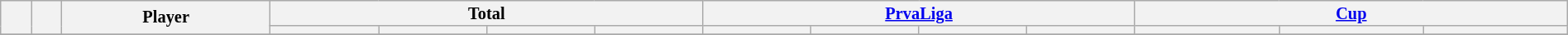<table class="wikitable sortable alternance"  style="font-size:85%; text-align:center; line-height:14px; width:100%">
<tr>
<th rowspan="2" style="vertical-align:center;"></th>
<th rowspan="2" style="vertical-align:center;"></th>
<th rowspan="2" style="vertical-align:center;">Player</th>
<th colspan="4" style="width:85px;">Total</th>
<th colspan="4" style="width:85px;"><a href='#'>PrvaLiga</a></th>
<th colspan="4" style="width:85px;"><a href='#'>Cup</a></th>
</tr>
<tr>
<th></th>
<th></th>
<th></th>
<th></th>
<th></th>
<th></th>
<th></th>
<th></th>
<th></th>
<th></th>
<th></th>
</tr>
<tr>
</tr>
</table>
